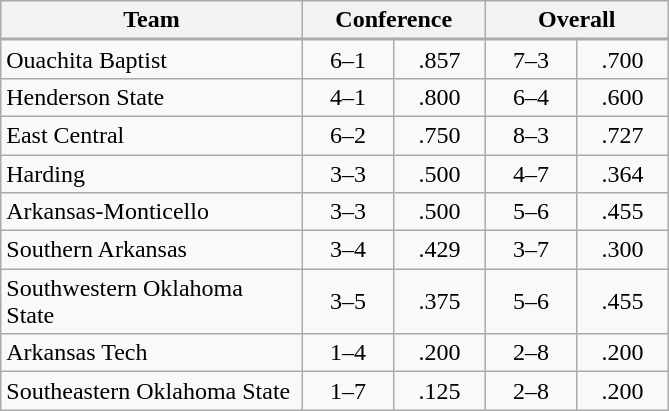<table class="wikitable" style="text-align:center">
<tr>
<th>Team</th>
<th colspan=2>Conference</th>
<th colspan=2>Overall</th>
</tr>
<tr height=0>
<td style="padding:0" width=200></td>
<td style="padding:0" width=60></td>
<td style="padding:0" width=60></td>
<td style="padding:0" width=60></td>
<td style="padding:0" width=60></td>
</tr>
<tr>
<td align=left>Ouachita Baptist</td>
<td>6–1</td>
<td>.857</td>
<td>7–3</td>
<td>.700</td>
</tr>
<tr>
<td align=left>Henderson State</td>
<td>4–1</td>
<td>.800</td>
<td>6–4</td>
<td>.600</td>
</tr>
<tr>
<td align=left>East Central</td>
<td>6–2</td>
<td>.750</td>
<td>8–3</td>
<td>.727</td>
</tr>
<tr>
<td align=left>Harding</td>
<td>3–3</td>
<td>.500</td>
<td>4–7</td>
<td>.364</td>
</tr>
<tr>
<td align=left>Arkansas-Monticello</td>
<td>3–3</td>
<td>.500</td>
<td>5–6</td>
<td>.455</td>
</tr>
<tr>
<td align=left>Southern Arkansas</td>
<td>3–4</td>
<td>.429</td>
<td>3–7</td>
<td>.300</td>
</tr>
<tr>
<td align=left>Southwestern Oklahoma State</td>
<td>3–5</td>
<td>.375</td>
<td>5–6</td>
<td>.455</td>
</tr>
<tr>
<td align=left>Arkansas Tech</td>
<td>1–4</td>
<td>.200</td>
<td>2–8</td>
<td>.200</td>
</tr>
<tr>
<td align=left>Southeastern Oklahoma State</td>
<td>1–7</td>
<td>.125</td>
<td>2–8</td>
<td>.200</td>
</tr>
</table>
